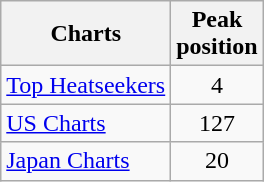<table class="wikitable">
<tr>
<th align="left">Charts</th>
<th align="left">Peak<br>position</th>
</tr>
<tr>
<td align="left"><a href='#'>Top Heatseekers</a></td>
<td align="center">4</td>
</tr>
<tr>
<td align="left"><a href='#'>US Charts</a></td>
<td align="center">127</td>
</tr>
<tr>
<td align="left"><a href='#'>Japan Charts</a></td>
<td align="center">20</td>
</tr>
</table>
